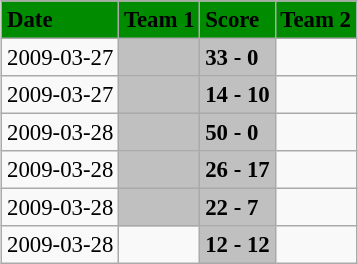<table class="wikitable" style="margin:0.5em auto; font-size:95%">
<tr bgcolor="#008B00">
<td><strong>Date</strong></td>
<td><strong>Team 1</strong></td>
<td><strong>Score</strong></td>
<td><strong>Team 2</strong></td>
</tr>
<tr>
<td>2009-03-27</td>
<td bgcolor="silver"><strong></strong></td>
<td bgcolor="silver"><strong>33 - 0</strong></td>
<td></td>
</tr>
<tr>
<td>2009-03-27</td>
<td bgcolor="silver"><strong></strong></td>
<td bgcolor="silver"><strong>14 - 10</strong></td>
<td></td>
</tr>
<tr>
<td>2009-03-28</td>
<td bgcolor="silver"><strong></strong></td>
<td bgcolor="silver"><strong>50 - 0</strong></td>
<td></td>
</tr>
<tr>
<td>2009-03-28</td>
<td bgcolor="silver"><strong></strong></td>
<td bgcolor="silver"><strong>26 - 17</strong></td>
<td></td>
</tr>
<tr>
<td>2009-03-28</td>
<td bgcolor="silver"><strong></strong></td>
<td bgcolor="silver"><strong>22 - 7</strong></td>
<td></td>
</tr>
<tr>
<td>2009-03-28</td>
<td></td>
<td bgcolor="silver"><strong>12 - 12</strong></td>
<td></td>
</tr>
</table>
